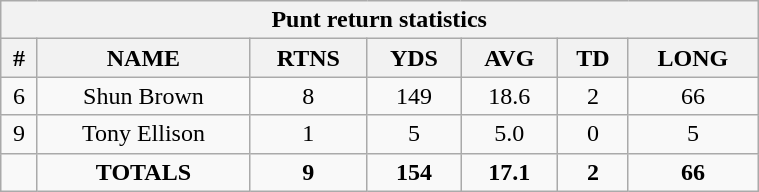<table style="width:40%; text-align:center;" class="wikitable collapsible collapsed">
<tr>
<th colspan="8">Punt return statistics</th>
</tr>
<tr>
<th>#</th>
<th>NAME</th>
<th>RTNS</th>
<th>YDS</th>
<th>AVG</th>
<th>TD</th>
<th>LONG</th>
</tr>
<tr>
<td>6</td>
<td>Shun Brown</td>
<td>8</td>
<td>149</td>
<td>18.6</td>
<td>2</td>
<td>66</td>
</tr>
<tr>
<td>9</td>
<td>Tony Ellison</td>
<td>1</td>
<td>5</td>
<td>5.0</td>
<td>0</td>
<td>5</td>
</tr>
<tr>
<td></td>
<td><strong>TOTALS</strong></td>
<td><strong>9</strong></td>
<td><strong>154</strong></td>
<td><strong>17.1</strong></td>
<td><strong>2</strong></td>
<td><strong>66</strong></td>
</tr>
</table>
